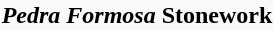<table align=center>
<tr>
<th style="color: #black; background-color: #f8fafa; font-size: 100%" align="center" colspan="2"><em>Pedra Formosa</em> Stonework</th>
</tr>
<tr>
<td></td>
</tr>
</table>
